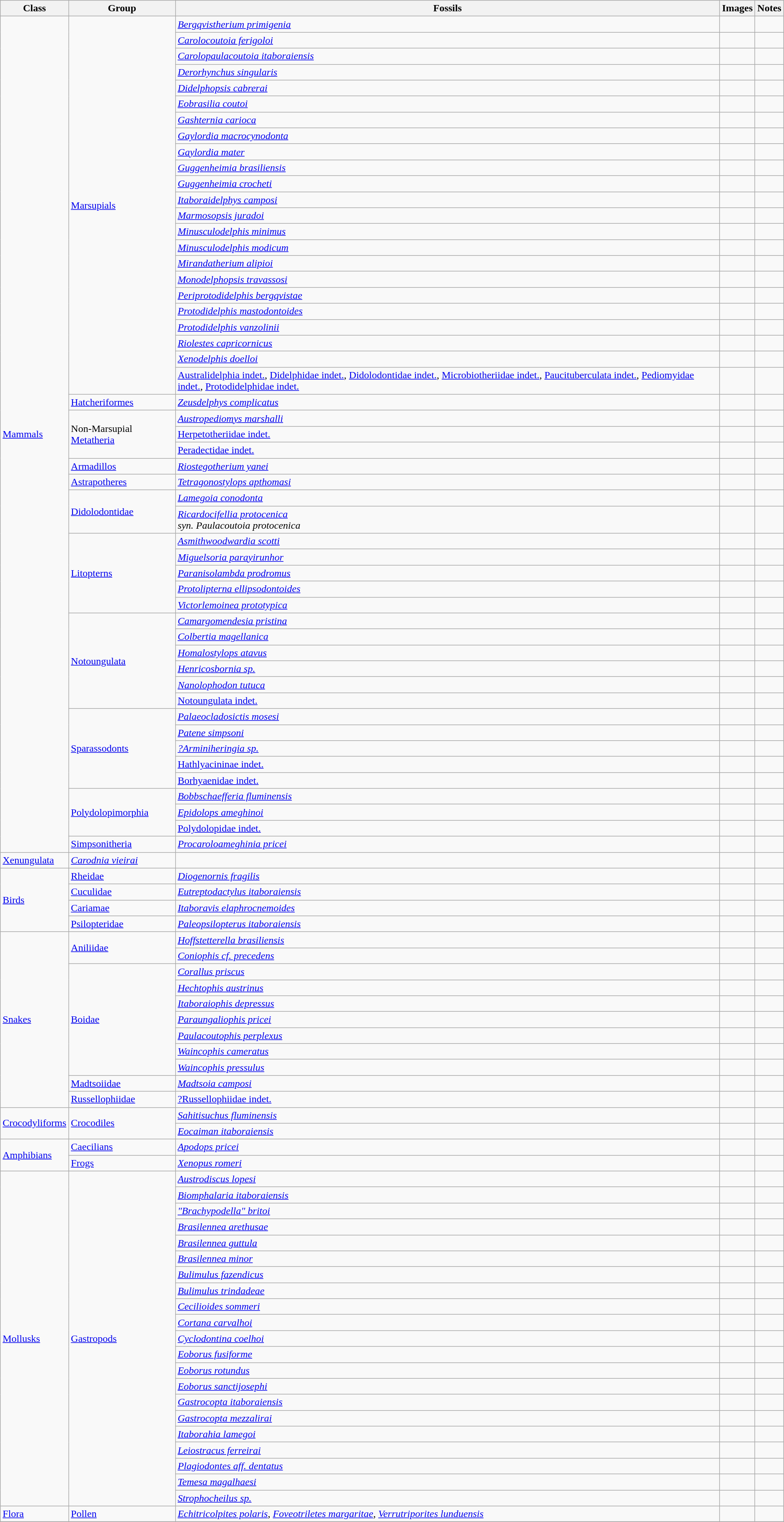<table class="wikitable sortable">
<tr>
<th>Class</th>
<th>Group</th>
<th>Fossils</th>
<th>Images</th>
<th class=unsortable>Notes</th>
</tr>
<tr>
<td rowspan=51><a href='#'>Mammals</a></td>
<td rowspan=23><a href='#'>Marsupials</a></td>
<td><em><a href='#'>Bergqvistherium primigenia</a></em></td>
<td></td>
<td align=center></td>
</tr>
<tr>
<td><em><a href='#'>Carolocoutoia ferigoloi</a></em></td>
<td></td>
<td align=center></td>
</tr>
<tr>
<td><em><a href='#'>Carolopaulacoutoia itaboraiensis</a></em></td>
<td></td>
<td align=center></td>
</tr>
<tr>
<td><em><a href='#'>Derorhynchus singularis</a></em></td>
<td></td>
<td align=center></td>
</tr>
<tr>
<td><em><a href='#'>Didelphopsis cabrerai</a></em></td>
<td></td>
<td align=center></td>
</tr>
<tr>
<td><em><a href='#'>Eobrasilia coutoi</a></em></td>
<td></td>
<td align=center></td>
</tr>
<tr>
<td><em><a href='#'>Gashternia carioca</a></em></td>
<td></td>
<td align=center></td>
</tr>
<tr>
<td><em><a href='#'>Gaylordia macrocynodonta</a></em></td>
<td></td>
<td align=center></td>
</tr>
<tr>
<td><em><a href='#'>Gaylordia mater</a></em></td>
<td></td>
<td align=center></td>
</tr>
<tr>
<td><em><a href='#'>Guggenheimia brasiliensis</a></em></td>
<td></td>
<td align=center></td>
</tr>
<tr>
<td><em><a href='#'>Guggenheimia crocheti</a></em></td>
<td></td>
<td align=center></td>
</tr>
<tr>
<td><em><a href='#'>Itaboraidelphys camposi</a></em></td>
<td></td>
<td align=center></td>
</tr>
<tr>
<td><em><a href='#'>Marmosopsis juradoi</a></em></td>
<td></td>
<td align=center></td>
</tr>
<tr>
<td><em><a href='#'>Minusculodelphis minimus</a></em></td>
<td></td>
<td align=center></td>
</tr>
<tr>
<td><em><a href='#'>Minusculodelphis modicum</a></em></td>
<td></td>
<td align=center></td>
</tr>
<tr>
<td><em><a href='#'>Mirandatherium alipioi</a></em></td>
<td></td>
<td align=center></td>
</tr>
<tr>
<td><em><a href='#'>Monodelphopsis travassosi</a></em></td>
<td></td>
<td align=center></td>
</tr>
<tr>
<td><em><a href='#'>Periprotodidelphis bergqvistae</a></em></td>
<td></td>
<td align=center></td>
</tr>
<tr>
<td><em><a href='#'>Protodidelphis mastodontoides</a></em></td>
<td></td>
<td align=center></td>
</tr>
<tr>
<td><em><a href='#'>Protodidelphis vanzolinii</a></em></td>
<td></td>
<td align=center></td>
</tr>
<tr>
<td><em><a href='#'>Riolestes capricornicus</a></em></td>
<td></td>
<td align=center></td>
</tr>
<tr>
<td><em><a href='#'>Xenodelphis doelloi</a></em></td>
<td></td>
<td align=center></td>
</tr>
<tr>
<td><a href='#'>Australidelphia indet.</a>, <a href='#'>Didelphidae indet.</a>, <a href='#'>Didolodontidae indet.</a>, <a href='#'>Microbiotheriidae indet.</a>, <a href='#'>Paucituberculata indet.</a>, <a href='#'>Pediomyidae indet.</a>, <a href='#'>Protodidelphidae indet.</a></td>
<td></td>
<td align=center></td>
</tr>
<tr>
<td><a href='#'>Hatcheriformes</a></td>
<td><em><a href='#'>Zeusdelphys complicatus</a></em></td>
<td></td>
<td align=center></td>
</tr>
<tr>
<td rowspan=3>Non-Marsupial <a href='#'>Metatheria</a></td>
<td><em><a href='#'>Austropediomys marshalli</a></em></td>
<td></td>
<td align=center></td>
</tr>
<tr>
<td><a href='#'>Herpetotheriidae indet.</a></td>
<td></td>
<td align=center></td>
</tr>
<tr>
<td><a href='#'>Peradectidae indet.</a></td>
<td></td>
<td align=center></td>
</tr>
<tr>
<td><a href='#'>Armadillos</a></td>
<td><em><a href='#'>Riostegotherium yanei</a></em></td>
<td></td>
<td align=center></td>
</tr>
<tr>
<td><a href='#'>Astrapotheres</a></td>
<td><em><a href='#'>Tetragonostylops apthomasi</a></em></td>
<td></td>
<td align=center></td>
</tr>
<tr>
<td rowspan=2><a href='#'>Didolodontidae</a></td>
<td><em><a href='#'>Lamegoia conodonta</a></em></td>
<td></td>
<td align=center></td>
</tr>
<tr>
<td><em><a href='#'>Ricardocifellia protocenica</a></em><br><em>syn. Paulacoutoia protocenica</em></td>
<td></td>
<td align=center></td>
</tr>
<tr>
<td rowspan=5><a href='#'>Litopterns</a></td>
<td><em><a href='#'>Asmithwoodwardia scotti</a></em></td>
<td></td>
<td align=center></td>
</tr>
<tr>
<td><em><a href='#'>Miguelsoria parayirunhor</a></em></td>
<td></td>
<td align=center></td>
</tr>
<tr>
<td><em><a href='#'>Paranisolambda prodromus</a></em></td>
<td></td>
<td align=center></td>
</tr>
<tr>
<td><em><a href='#'>Protolipterna ellipsodontoides</a></em></td>
<td></td>
<td align=center></td>
</tr>
<tr>
<td><em><a href='#'>Victorlemoinea prototypica</a></em></td>
<td></td>
<td align=center></td>
</tr>
<tr>
<td rowspan=6><a href='#'>Notoungulata</a></td>
<td><em><a href='#'>Camargomendesia pristina</a></em></td>
<td></td>
<td align=center></td>
</tr>
<tr>
<td><em><a href='#'>Colbertia magellanica</a></em></td>
<td></td>
<td align=center></td>
</tr>
<tr>
<td><em><a href='#'>Homalostylops atavus</a></em></td>
<td></td>
<td align=center></td>
</tr>
<tr>
<td><em><a href='#'>Henricosbornia sp.</a></em></td>
<td></td>
<td align=center></td>
</tr>
<tr>
<td><em><a href='#'>Nanolophodon tutuca</a></em></td>
<td></td>
<td align=center></td>
</tr>
<tr>
<td><a href='#'>Notoungulata indet.</a></td>
<td></td>
<td align=center></td>
</tr>
<tr>
<td rowspan=5><a href='#'>Sparassodonts</a></td>
<td><em><a href='#'>Palaeocladosictis mosesi</a></em></td>
<td></td>
<td align=center></td>
</tr>
<tr>
<td><em><a href='#'>Patene simpsoni</a></em></td>
<td></td>
<td align=center></td>
</tr>
<tr>
<td><em><a href='#'>?Arminiheringia sp.</a></em></td>
<td></td>
<td align=center></td>
</tr>
<tr>
<td><a href='#'>Hathlyacininae indet.</a></td>
<td></td>
<td align=center></td>
</tr>
<tr>
<td><a href='#'>Borhyaenidae indet.</a></td>
<td></td>
<td align=center></td>
</tr>
<tr>
<td rowspan=3><a href='#'>Polydolopimorphia</a></td>
<td><em><a href='#'>Bobbschaefferia fluminensis</a></em></td>
<td></td>
<td align=center></td>
</tr>
<tr>
<td><em><a href='#'>Epidolops ameghinoi</a></em></td>
<td></td>
<td align=center></td>
</tr>
<tr>
<td><a href='#'>Polydolopidae indet.</a></td>
<td></td>
<td align=center></td>
</tr>
<tr>
<td><a href='#'>Simpsonitheria</a></td>
<td><em><a href='#'>Procaroloameghinia pricei</a></em></td>
<td></td>
<td align=center></td>
</tr>
<tr>
<td><a href='#'>Xenungulata</a></td>
<td><em><a href='#'>Carodnia vieirai</a></em></td>
<td></td>
<td align=center></td>
</tr>
<tr>
<td rowspan=4><a href='#'>Birds</a></td>
<td><a href='#'>Rheidae</a></td>
<td><em><a href='#'>Diogenornis fragilis</a></em></td>
<td></td>
<td align=center></td>
</tr>
<tr>
<td><a href='#'>Cuculidae</a></td>
<td><em><a href='#'>Eutreptodactylus itaboraiensis</a></em></td>
<td></td>
<td align=center></td>
</tr>
<tr>
<td><a href='#'>Cariamae</a></td>
<td><em><a href='#'>Itaboravis elaphrocnemoides</a></em></td>
<td></td>
<td align=center></td>
</tr>
<tr>
<td><a href='#'>Psilopteridae</a></td>
<td><em><a href='#'>Paleopsilopterus itaboraiensis</a></em></td>
<td></td>
<td align=center></td>
</tr>
<tr>
<td rowspan=11><a href='#'>Snakes</a></td>
<td rowspan=2><a href='#'>Aniliidae</a></td>
<td><em><a href='#'>Hoffstetterella brasiliensis</a></em></td>
<td></td>
<td align=center></td>
</tr>
<tr>
<td><em><a href='#'>Coniophis cf. precedens</a></em></td>
<td></td>
<td align=center></td>
</tr>
<tr>
<td rowspan=7><a href='#'>Boidae</a></td>
<td><em><a href='#'>Corallus priscus</a></em></td>
<td></td>
<td align=center></td>
</tr>
<tr>
<td><em><a href='#'>Hechtophis austrinus</a></em></td>
<td></td>
<td align=center></td>
</tr>
<tr>
<td><em><a href='#'>Itaboraiophis depressus</a></em></td>
<td></td>
<td align=center></td>
</tr>
<tr>
<td><em><a href='#'>Paraungaliophis pricei</a></em></td>
<td></td>
<td align=center></td>
</tr>
<tr>
<td><em><a href='#'>Paulacoutophis perplexus</a></em></td>
<td></td>
<td align=center></td>
</tr>
<tr>
<td><em><a href='#'>Waincophis cameratus</a></em></td>
<td></td>
<td align=center></td>
</tr>
<tr>
<td><em><a href='#'>Waincophis pressulus</a></em></td>
<td></td>
<td align=center></td>
</tr>
<tr>
<td><a href='#'>Madtsoiidae</a></td>
<td><em><a href='#'>Madtsoia camposi</a></em></td>
<td></td>
<td align=center></td>
</tr>
<tr>
<td><a href='#'>Russellophiidae</a></td>
<td><a href='#'>?Russellophiidae indet.</a></td>
<td></td>
<td align=center></td>
</tr>
<tr>
<td rowspan=2><a href='#'>Crocodyliforms</a></td>
<td rowspan=2><a href='#'>Crocodiles</a></td>
<td><em><a href='#'>Sahitisuchus fluminensis</a></em></td>
<td></td>
<td align=center></td>
</tr>
<tr>
<td><em><a href='#'>Eocaiman itaboraiensis</a></em></td>
<td></td>
<td align=center></td>
</tr>
<tr>
<td rowspan=2><a href='#'>Amphibians</a></td>
<td><a href='#'>Caecilians</a></td>
<td><em><a href='#'>Apodops pricei</a></em></td>
<td></td>
<td align=center></td>
</tr>
<tr>
<td><a href='#'>Frogs</a></td>
<td><em><a href='#'>Xenopus romeri</a></em></td>
<td></td>
<td align=center></td>
</tr>
<tr>
<td rowspan=21><a href='#'>Mollusks</a></td>
<td rowspan=21><a href='#'>Gastropods</a></td>
<td><em><a href='#'>Austrodiscus lopesi</a></em></td>
<td></td>
<td align=center></td>
</tr>
<tr>
<td><em><a href='#'>Biomphalaria itaboraiensis</a></em></td>
<td></td>
<td align=center></td>
</tr>
<tr>
<td><em><a href='#'>"Brachypodella" britoi</a></em></td>
<td></td>
<td align=center></td>
</tr>
<tr>
<td><em><a href='#'>Brasilennea arethusae</a></em></td>
<td></td>
<td align=center></td>
</tr>
<tr>
<td><em><a href='#'>Brasilennea guttula</a></em></td>
<td></td>
<td align=center></td>
</tr>
<tr>
<td><em><a href='#'>Brasilennea minor</a></em></td>
<td></td>
<td align=center></td>
</tr>
<tr>
<td><em><a href='#'>Bulimulus fazendicus</a></em></td>
<td></td>
<td align=center></td>
</tr>
<tr>
<td><em><a href='#'>Bulimulus trindadeae</a></em></td>
<td></td>
<td align=center></td>
</tr>
<tr>
<td><em><a href='#'>Cecilioides sommeri</a></em></td>
<td></td>
<td align=center></td>
</tr>
<tr>
<td><em><a href='#'>Cortana carvalhoi</a></em></td>
<td></td>
<td align=center></td>
</tr>
<tr>
<td><em><a href='#'>Cyclodontina coelhoi</a></em></td>
<td></td>
<td align=center></td>
</tr>
<tr>
<td><em><a href='#'>Eoborus fusiforme</a></em></td>
<td></td>
<td align=center></td>
</tr>
<tr>
<td><em><a href='#'>Eoborus rotundus</a></em></td>
<td></td>
<td align=center></td>
</tr>
<tr>
<td><em><a href='#'>Eoborus sanctijosephi</a></em></td>
<td></td>
<td align=center></td>
</tr>
<tr>
<td><em><a href='#'>Gastrocopta itaboraiensis</a></em></td>
<td></td>
<td align=center></td>
</tr>
<tr>
<td><em><a href='#'>Gastrocopta mezzalirai</a></em></td>
<td></td>
<td align=center></td>
</tr>
<tr>
<td><em><a href='#'>Itaborahia lamegoi</a></em></td>
<td></td>
<td align=center></td>
</tr>
<tr>
<td><em><a href='#'>Leiostracus ferreirai</a></em></td>
<td></td>
<td align=center></td>
</tr>
<tr>
<td><em><a href='#'>Plagiodontes aff. dentatus</a></em></td>
<td></td>
<td align=center></td>
</tr>
<tr>
<td><em><a href='#'>Temesa magalhaesi</a></em></td>
<td></td>
<td align=center></td>
</tr>
<tr>
<td><em><a href='#'>Strophocheilus sp.</a></em></td>
<td></td>
<td align=center></td>
</tr>
<tr>
<td><a href='#'>Flora</a></td>
<td><a href='#'>Pollen</a></td>
<td><em><a href='#'>Echitricolpites polaris</a></em>, <em><a href='#'>Foveotriletes margaritae</a></em>, <em><a href='#'>Verrutriporites lunduensis</a></em></td>
<td></td>
<td align=center></td>
</tr>
<tr>
</tr>
</table>
